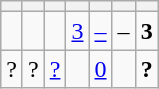<table class="wikitable" style="text-align:center;">
<tr>
<th></th>
<th></th>
<th></th>
<th></th>
<th></th>
<th></th>
<th></th>
</tr>
<tr>
<td></td>
<td></td>
<td></td>
<td><a href='#'>3</a></td>
<td><a href='#'>–</a></td>
<td>–</td>
<td><strong>3</strong></td>
</tr>
<tr>
<td>?</td>
<td>?</td>
<td><a href='#'>?</a></td>
<td></td>
<td><a href='#'>0</a></td>
<td></td>
<td><strong>?</strong></td>
</tr>
</table>
